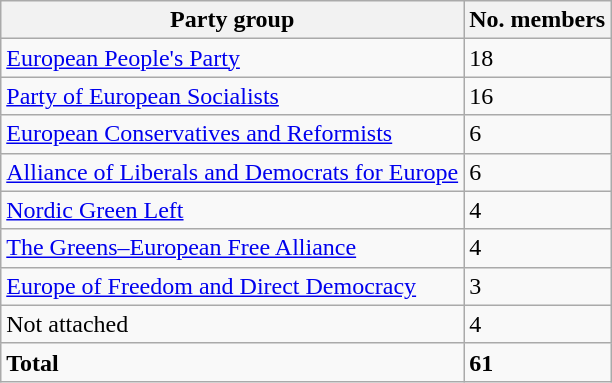<table class="wikitable">
<tr>
<th>Party group</th>
<th>No. members</th>
</tr>
<tr>
<td><a href='#'>European People's Party</a></td>
<td>18</td>
</tr>
<tr>
<td><a href='#'>Party of European Socialists</a></td>
<td>16</td>
</tr>
<tr>
<td><a href='#'>European Conservatives and Reformists</a></td>
<td>6</td>
</tr>
<tr>
<td><a href='#'>Alliance of Liberals and Democrats for Europe</a></td>
<td>6</td>
</tr>
<tr>
<td><a href='#'>Nordic Green Left</a></td>
<td>4</td>
</tr>
<tr>
<td><a href='#'>The Greens–European Free Alliance</a></td>
<td>4</td>
</tr>
<tr>
<td><a href='#'>Europe of Freedom and Direct Democracy</a></td>
<td>3</td>
</tr>
<tr>
<td>Not attached</td>
<td>4</td>
</tr>
<tr>
<td><strong>Total</strong></td>
<td><strong>61</strong></td>
</tr>
</table>
